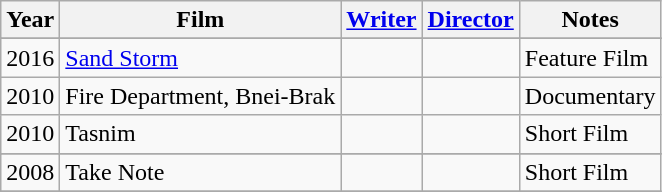<table class="wikitable sortable">
<tr>
<th>Year</th>
<th>Film</th>
<th><a href='#'>Writer</a></th>
<th><a href='#'>Director</a></th>
<th>Notes</th>
</tr>
<tr>
</tr>
<tr>
<td>2016</td>
<td><a href='#'>Sand Storm</a></td>
<td style="text-align:center;"></td>
<td style="text-align:center;"></td>
<td>Feature Film</td>
</tr>
<tr>
<td>2010</td>
<td>Fire Department, Bnei-Brak</td>
<td style="text-align:center;"></td>
<td style="text-align:center;"></td>
<td>Documentary</td>
</tr>
<tr>
<td>2010</td>
<td>Tasnim</td>
<td style="text-align:center;"></td>
<td style="text-align:center;"></td>
<td>Short Film</td>
</tr>
<tr>
</tr>
<tr>
<td>2008</td>
<td>Take Note</td>
<td style="text-align:center;"></td>
<td style="text-align:center;"></td>
<td>Short Film</td>
</tr>
<tr>
</tr>
</table>
